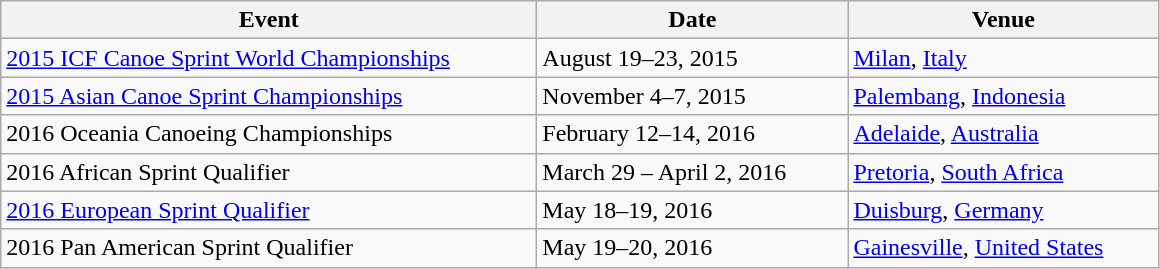<table class=wikitable>
<tr>
<th width=350>Event</th>
<th width=200>Date</th>
<th width=200>Venue</th>
</tr>
<tr>
<td><a href='#'>2015 ICF Canoe Sprint World Championships</a></td>
<td>August 19–23, 2015</td>
<td> <a href='#'>Milan</a>, <a href='#'>Italy</a></td>
</tr>
<tr>
<td><a href='#'>2015 Asian Canoe Sprint Championships</a></td>
<td>November 4–7, 2015</td>
<td> <a href='#'>Palembang</a>, <a href='#'>Indonesia</a></td>
</tr>
<tr>
<td>2016 Oceania Canoeing Championships</td>
<td>February 12–14, 2016</td>
<td> <a href='#'>Adelaide</a>, <a href='#'>Australia</a></td>
</tr>
<tr>
<td>2016 African Sprint Qualifier</td>
<td>March 29 – April 2, 2016</td>
<td> <a href='#'>Pretoria</a>, <a href='#'>South Africa</a></td>
</tr>
<tr>
<td><a href='#'>2016 European Sprint Qualifier</a></td>
<td>May 18–19, 2016</td>
<td> <a href='#'>Duisburg</a>, <a href='#'>Germany</a></td>
</tr>
<tr>
<td>2016 Pan American Sprint Qualifier</td>
<td>May 19–20, 2016</td>
<td> <a href='#'>Gainesville</a>, <a href='#'>United States</a></td>
</tr>
</table>
